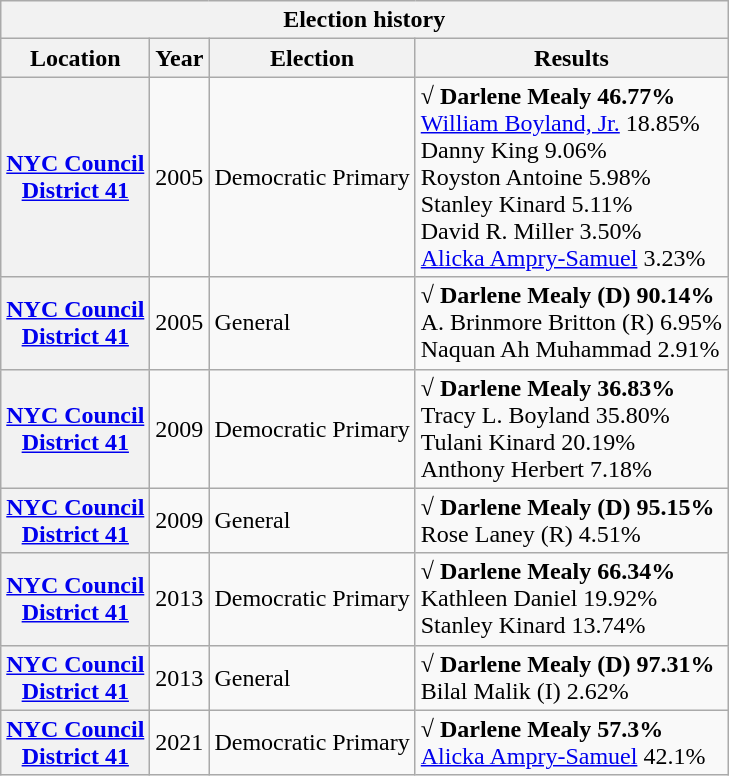<table class="wikitable collapsible">
<tr valign=bottom>
<th colspan=4>Election history</th>
</tr>
<tr valign=bottom>
<th>Location</th>
<th>Year</th>
<th>Election</th>
<th>Results</th>
</tr>
<tr>
<th><a href='#'>NYC Council<br>District 41</a></th>
<td>2005</td>
<td>Democratic Primary</td>
<td><strong>√ Darlene Mealy 46.77%</strong><br><a href='#'>William Boyland, Jr.</a> 18.85%<br>Danny King 9.06%<br>Royston Antoine 5.98%<br>Stanley Kinard 5.11%<br>David R. Miller 3.50%<br><a href='#'>Alicka Ampry-Samuel</a> 3.23%</td>
</tr>
<tr>
<th><a href='#'>NYC Council<br>District 41</a></th>
<td>2005</td>
<td>General</td>
<td><strong>√ Darlene Mealy (D) 90.14%</strong><br>A. Brinmore Britton (R) 6.95%<br>Naquan Ah Muhammad 2.91%</td>
</tr>
<tr>
<th><a href='#'>NYC Council<br>District 41</a></th>
<td>2009</td>
<td>Democratic Primary</td>
<td><strong>√ Darlene Mealy 36.83%</strong><br>Tracy L. Boyland 35.80%<br>Tulani Kinard 20.19%<br>Anthony Herbert 7.18%</td>
</tr>
<tr>
<th><a href='#'>NYC Council<br>District 41</a></th>
<td>2009</td>
<td>General</td>
<td><strong>√ Darlene Mealy (D) 95.15%</strong><br>Rose Laney (R) 4.51%</td>
</tr>
<tr>
<th><a href='#'>NYC Council<br>District 41</a></th>
<td>2013</td>
<td>Democratic Primary</td>
<td><strong>√ Darlene Mealy 66.34%</strong><br>Kathleen Daniel 19.92%<br>Stanley Kinard 13.74%</td>
</tr>
<tr>
<th><a href='#'>NYC Council<br>District 41</a></th>
<td>2013</td>
<td>General</td>
<td><strong>√ Darlene Mealy (D) 97.31%</strong><br>Bilal Malik (I) 2.62%</td>
</tr>
<tr>
<th><a href='#'>NYC Council<br>District 41</a></th>
<td>2021</td>
<td>Democratic Primary</td>
<td><strong>√ Darlene Mealy 57.3%</strong><br><a href='#'>Alicka Ampry-Samuel</a> 42.1%</td>
</tr>
</table>
